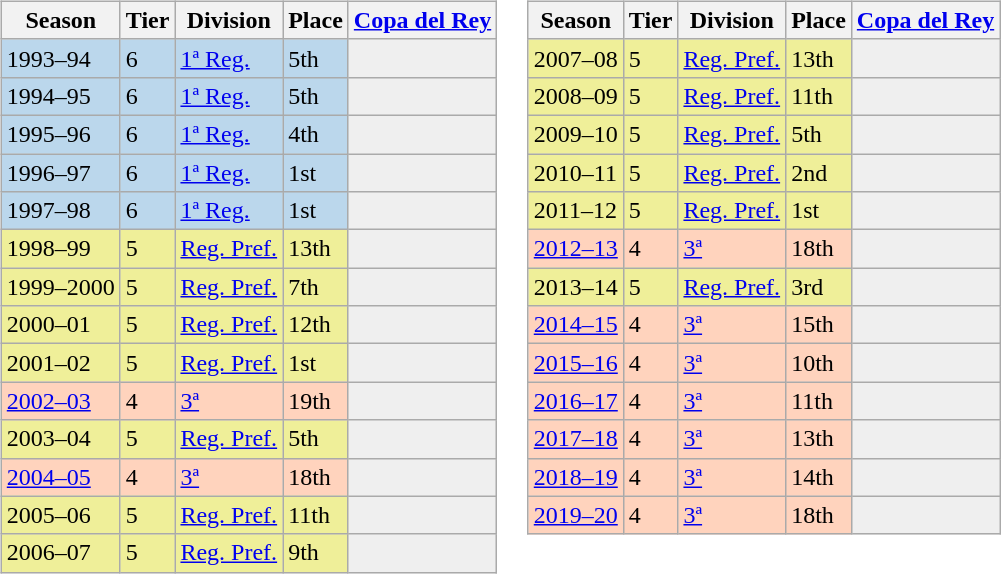<table>
<tr>
<td valign="top" width=0%><br><table class="wikitable">
<tr style="background:#f0f6fa;">
<th>Season</th>
<th>Tier</th>
<th>Division</th>
<th>Place</th>
<th><a href='#'>Copa del Rey</a></th>
</tr>
<tr>
<td style="background:#BBD7EC;">1993–94</td>
<td style="background:#BBD7EC;">6</td>
<td style="background:#BBD7EC;"><a href='#'>1ª Reg.</a></td>
<td style="background:#BBD7EC;">5th</td>
<th style="background:#efefef;"></th>
</tr>
<tr>
<td style="background:#BBD7EC;">1994–95</td>
<td style="background:#BBD7EC;">6</td>
<td style="background:#BBD7EC;"><a href='#'>1ª Reg.</a></td>
<td style="background:#BBD7EC;">5th</td>
<th style="background:#efefef;"></th>
</tr>
<tr>
<td style="background:#BBD7EC;">1995–96</td>
<td style="background:#BBD7EC;">6</td>
<td style="background:#BBD7EC;"><a href='#'>1ª Reg.</a></td>
<td style="background:#BBD7EC;">4th</td>
<th style="background:#efefef;"></th>
</tr>
<tr>
<td style="background:#BBD7EC;">1996–97</td>
<td style="background:#BBD7EC;">6</td>
<td style="background:#BBD7EC;"><a href='#'>1ª Reg.</a></td>
<td style="background:#BBD7EC;">1st</td>
<th style="background:#efefef;"></th>
</tr>
<tr>
<td style="background:#BBD7EC;">1997–98</td>
<td style="background:#BBD7EC;">6</td>
<td style="background:#BBD7EC;"><a href='#'>1ª Reg.</a></td>
<td style="background:#BBD7EC;">1st</td>
<th style="background:#efefef;"></th>
</tr>
<tr>
<td style="background:#EFEF99;">1998–99</td>
<td style="background:#EFEF99;">5</td>
<td style="background:#EFEF99;"><a href='#'>Reg. Pref.</a></td>
<td style="background:#EFEF99;">13th</td>
<th style="background:#efefef;"></th>
</tr>
<tr>
<td style="background:#EFEF99;">1999–2000</td>
<td style="background:#EFEF99;">5</td>
<td style="background:#EFEF99;"><a href='#'>Reg. Pref.</a></td>
<td style="background:#EFEF99;">7th</td>
<th style="background:#efefef;"></th>
</tr>
<tr>
<td style="background:#EFEF99;">2000–01</td>
<td style="background:#EFEF99;">5</td>
<td style="background:#EFEF99;"><a href='#'>Reg. Pref.</a></td>
<td style="background:#EFEF99;">12th</td>
<th style="background:#efefef;"></th>
</tr>
<tr>
<td style="background:#EFEF99;">2001–02</td>
<td style="background:#EFEF99;">5</td>
<td style="background:#EFEF99;"><a href='#'>Reg. Pref.</a></td>
<td style="background:#EFEF99;">1st</td>
<th style="background:#efefef;"></th>
</tr>
<tr>
<td style="background:#FFD3BD;"><a href='#'>2002–03</a></td>
<td style="background:#FFD3BD;">4</td>
<td style="background:#FFD3BD;"><a href='#'>3ª</a></td>
<td style="background:#FFD3BD;">19th</td>
<th style="background:#efefef;"></th>
</tr>
<tr>
<td style="background:#EFEF99;">2003–04</td>
<td style="background:#EFEF99;">5</td>
<td style="background:#EFEF99;"><a href='#'>Reg. Pref.</a></td>
<td style="background:#EFEF99;">5th</td>
<th style="background:#efefef;"></th>
</tr>
<tr>
<td style="background:#FFD3BD;"><a href='#'>2004–05</a></td>
<td style="background:#FFD3BD;">4</td>
<td style="background:#FFD3BD;"><a href='#'>3ª</a></td>
<td style="background:#FFD3BD;">18th</td>
<th style="background:#efefef;"></th>
</tr>
<tr>
<td style="background:#EFEF99;">2005–06</td>
<td style="background:#EFEF99;">5</td>
<td style="background:#EFEF99;"><a href='#'>Reg. Pref.</a></td>
<td style="background:#EFEF99;">11th</td>
<th style="background:#efefef;"></th>
</tr>
<tr>
<td style="background:#EFEF99;">2006–07</td>
<td style="background:#EFEF99;">5</td>
<td style="background:#EFEF99;"><a href='#'>Reg. Pref.</a></td>
<td style="background:#EFEF99;">9th</td>
<th style="background:#efefef;"></th>
</tr>
</table>
</td>
<td valign="top" width=0%><br><table class="wikitable">
<tr style="background:#f0f6fa;">
<th>Season</th>
<th>Tier</th>
<th>Division</th>
<th>Place</th>
<th><a href='#'>Copa del Rey</a></th>
</tr>
<tr>
<td style="background:#EFEF99;">2007–08</td>
<td style="background:#EFEF99;">5</td>
<td style="background:#EFEF99;"><a href='#'>Reg. Pref.</a></td>
<td style="background:#EFEF99;">13th</td>
<th style="background:#efefef;"></th>
</tr>
<tr>
<td style="background:#EFEF99;">2008–09</td>
<td style="background:#EFEF99;">5</td>
<td style="background:#EFEF99;"><a href='#'>Reg. Pref.</a></td>
<td style="background:#EFEF99;">11th</td>
<th style="background:#efefef;"></th>
</tr>
<tr>
<td style="background:#EFEF99;">2009–10</td>
<td style="background:#EFEF99;">5</td>
<td style="background:#EFEF99;"><a href='#'>Reg. Pref.</a></td>
<td style="background:#EFEF99;">5th</td>
<th style="background:#efefef;"></th>
</tr>
<tr>
<td style="background:#EFEF99;">2010–11</td>
<td style="background:#EFEF99;">5</td>
<td style="background:#EFEF99;"><a href='#'>Reg. Pref.</a></td>
<td style="background:#EFEF99;">2nd</td>
<th style="background:#efefef;"></th>
</tr>
<tr>
<td style="background:#EFEF99;">2011–12</td>
<td style="background:#EFEF99;">5</td>
<td style="background:#EFEF99;"><a href='#'>Reg. Pref.</a></td>
<td style="background:#EFEF99;">1st</td>
<th style="background:#efefef;"></th>
</tr>
<tr>
<td style="background:#FFD3BD;"><a href='#'>2012–13</a></td>
<td style="background:#FFD3BD;">4</td>
<td style="background:#FFD3BD;"><a href='#'>3ª</a></td>
<td style="background:#FFD3BD;">18th</td>
<td style="background:#efefef;"></td>
</tr>
<tr>
<td style="background:#EFEF99;">2013–14</td>
<td style="background:#EFEF99;">5</td>
<td style="background:#EFEF99;"><a href='#'>Reg. Pref.</a></td>
<td style="background:#EFEF99;">3rd</td>
<th style="background:#efefef;"></th>
</tr>
<tr>
<td style="background:#FFD3BD;"><a href='#'>2014–15</a></td>
<td style="background:#FFD3BD;">4</td>
<td style="background:#FFD3BD;"><a href='#'>3ª</a></td>
<td style="background:#FFD3BD;">15th</td>
<td style="background:#efefef;"></td>
</tr>
<tr>
<td style="background:#FFD3BD;"><a href='#'>2015–16</a></td>
<td style="background:#FFD3BD;">4</td>
<td style="background:#FFD3BD;"><a href='#'>3ª</a></td>
<td style="background:#FFD3BD;">10th</td>
<td style="background:#efefef;"></td>
</tr>
<tr>
<td style="background:#FFD3BD;"><a href='#'>2016–17</a></td>
<td style="background:#FFD3BD;">4</td>
<td style="background:#FFD3BD;"><a href='#'>3ª</a></td>
<td style="background:#FFD3BD;">11th</td>
<td style="background:#efefef;"></td>
</tr>
<tr>
<td style="background:#FFD3BD;"><a href='#'>2017–18</a></td>
<td style="background:#FFD3BD;">4</td>
<td style="background:#FFD3BD;"><a href='#'>3ª</a></td>
<td style="background:#FFD3BD;">13th</td>
<td style="background:#efefef;"></td>
</tr>
<tr>
<td style="background:#FFD3BD;"><a href='#'>2018–19</a></td>
<td style="background:#FFD3BD;">4</td>
<td style="background:#FFD3BD;"><a href='#'>3ª</a></td>
<td style="background:#FFD3BD;">14th</td>
<td style="background:#efefef;"></td>
</tr>
<tr>
<td style="background:#FFD3BD;"><a href='#'>2019–20</a></td>
<td style="background:#FFD3BD;">4</td>
<td style="background:#FFD3BD;"><a href='#'>3ª</a></td>
<td style="background:#FFD3BD;">18th</td>
<td style="background:#efefef;"></td>
</tr>
</table>
</td>
</tr>
</table>
